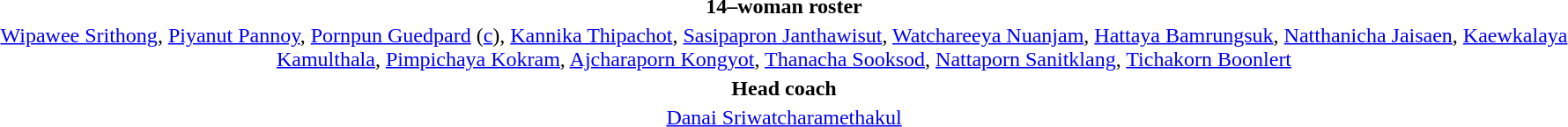<table style="text-align:center; margin-top:2em; margin-left:auto; margin-right:auto">
<tr>
<td><strong>14–woman roster</strong></td>
</tr>
<tr>
<td><a href='#'>Wipawee Srithong</a>, <a href='#'>Piyanut Pannoy</a>, <a href='#'>Pornpun Guedpard</a> (<a href='#'>c</a>), <a href='#'>Kannika Thipachot</a>, <a href='#'>Sasipapron Janthawisut</a>, <a href='#'>Watchareeya Nuanjam</a>, <a href='#'>Hattaya Bamrungsuk</a>, <a href='#'>Natthanicha Jaisaen</a>, <a href='#'>Kaewkalaya Kamulthala</a>, <a href='#'>Pimpichaya Kokram</a>, <a href='#'>Ajcharaporn Kongyot</a>, <a href='#'>Thanacha Sooksod</a>, <a href='#'>Nattaporn Sanitklang</a>, <a href='#'>Tichakorn Boonlert</a></td>
</tr>
<tr>
<td><strong>Head coach</strong></td>
</tr>
<tr>
<td><a href='#'>Danai Sriwatcharamethakul</a></td>
</tr>
</table>
